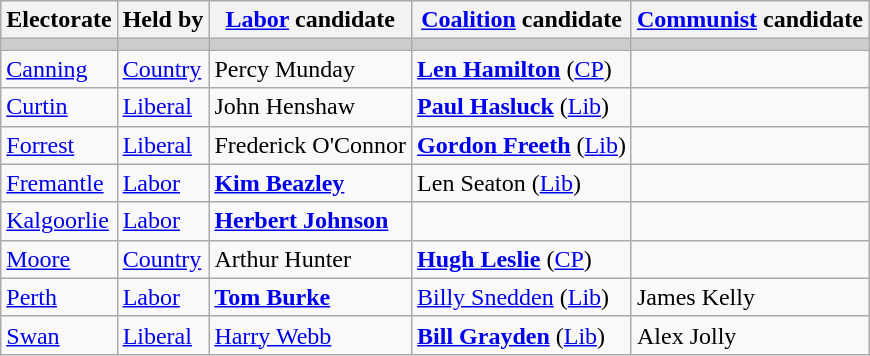<table class="wikitable">
<tr>
<th>Electorate</th>
<th>Held by</th>
<th><a href='#'>Labor</a> candidate</th>
<th><a href='#'>Coalition</a> candidate</th>
<th><a href='#'>Communist</a> candidate</th>
</tr>
<tr bgcolor="#cccccc">
<td></td>
<td></td>
<td></td>
<td></td>
<td></td>
</tr>
<tr>
<td><a href='#'>Canning</a></td>
<td><a href='#'>Country</a></td>
<td>Percy Munday</td>
<td><strong><a href='#'>Len Hamilton</a></strong> (<a href='#'>CP</a>)</td>
<td></td>
</tr>
<tr>
<td><a href='#'>Curtin</a></td>
<td><a href='#'>Liberal</a></td>
<td>John Henshaw</td>
<td><strong><a href='#'>Paul Hasluck</a></strong> (<a href='#'>Lib</a>)</td>
<td></td>
</tr>
<tr>
<td><a href='#'>Forrest</a></td>
<td><a href='#'>Liberal</a></td>
<td>Frederick O'Connor</td>
<td><strong><a href='#'>Gordon Freeth</a></strong> (<a href='#'>Lib</a>)</td>
<td></td>
</tr>
<tr>
<td><a href='#'>Fremantle</a></td>
<td><a href='#'>Labor</a></td>
<td><strong><a href='#'>Kim Beazley</a></strong></td>
<td>Len Seaton (<a href='#'>Lib</a>)</td>
<td></td>
</tr>
<tr>
<td><a href='#'>Kalgoorlie</a></td>
<td><a href='#'>Labor</a></td>
<td><strong><a href='#'>Herbert Johnson</a></strong></td>
<td></td>
<td></td>
</tr>
<tr>
<td><a href='#'>Moore</a></td>
<td><a href='#'>Country</a></td>
<td>Arthur Hunter</td>
<td><strong><a href='#'>Hugh Leslie</a></strong> (<a href='#'>CP</a>)</td>
<td></td>
</tr>
<tr>
<td><a href='#'>Perth</a></td>
<td><a href='#'>Labor</a></td>
<td><strong><a href='#'>Tom Burke</a></strong></td>
<td><a href='#'>Billy Snedden</a> (<a href='#'>Lib</a>)</td>
<td>James Kelly</td>
</tr>
<tr>
<td><a href='#'>Swan</a></td>
<td><a href='#'>Liberal</a></td>
<td><a href='#'>Harry Webb</a></td>
<td><strong><a href='#'>Bill Grayden</a></strong> (<a href='#'>Lib</a>)</td>
<td>Alex Jolly</td>
</tr>
</table>
